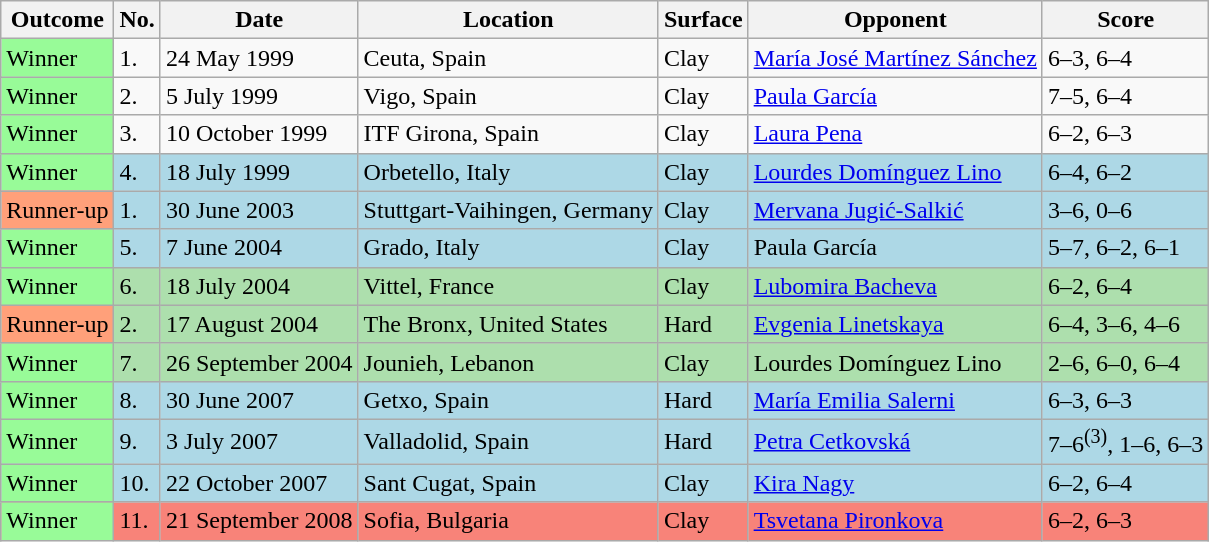<table class="sortable wikitable">
<tr>
<th>Outcome</th>
<th>No.</th>
<th>Date</th>
<th>Location</th>
<th>Surface</th>
<th>Opponent</th>
<th class="unsortable">Score</th>
</tr>
<tr>
<td style="background:#98fb98;">Winner</td>
<td>1.</td>
<td>24 May 1999</td>
<td>Ceuta, Spain</td>
<td>Clay</td>
<td> <a href='#'>María José Martínez Sánchez</a></td>
<td>6–3, 6–4</td>
</tr>
<tr>
<td style="background:#98fb98;">Winner</td>
<td>2.</td>
<td>5 July 1999</td>
<td>Vigo, Spain</td>
<td>Clay</td>
<td> <a href='#'>Paula García</a></td>
<td>7–5, 6–4</td>
</tr>
<tr>
<td style="background:#98fb98;">Winner</td>
<td>3.</td>
<td>10 October 1999</td>
<td>ITF Girona, Spain</td>
<td>Clay</td>
<td> <a href='#'>Laura Pena</a></td>
<td>6–2, 6–3</td>
</tr>
<tr style="background:lightblue;">
<td style="background:#98fb98;">Winner</td>
<td>4.</td>
<td>18 July 1999</td>
<td>Orbetello, Italy</td>
<td>Clay</td>
<td> <a href='#'>Lourdes Domínguez Lino</a></td>
<td>6–4, 6–2</td>
</tr>
<tr style="background:lightblue;">
<td bgcolor=#FFA07A>Runner-up</td>
<td>1.</td>
<td>30 June 2003</td>
<td>Stuttgart-Vaihingen, Germany</td>
<td>Clay</td>
<td> <a href='#'>Mervana Jugić-Salkić</a></td>
<td>3–6, 0–6</td>
</tr>
<tr style="background:lightblue;">
<td style="background:#98fb98;">Winner</td>
<td>5.</td>
<td>7 June 2004</td>
<td>Grado, Italy</td>
<td>Clay</td>
<td> Paula García</td>
<td>5–7, 6–2, 6–1</td>
</tr>
<tr style="background:#addfad;">
<td style="background:#98fb98;">Winner</td>
<td>6.</td>
<td>18 July 2004</td>
<td>Vittel, France</td>
<td>Clay</td>
<td> <a href='#'>Lubomira Bacheva</a></td>
<td>6–2, 6–4</td>
</tr>
<tr style="background:#addfad;">
<td bgcolor="FFA07A">Runner-up</td>
<td>2.</td>
<td>17 August 2004</td>
<td>The Bronx, United States</td>
<td>Hard</td>
<td> <a href='#'>Evgenia Linetskaya</a></td>
<td>6–4, 3–6, 4–6</td>
</tr>
<tr style="background:#addfad;">
<td style="background:#98fb98;">Winner</td>
<td>7.</td>
<td>26 September 2004</td>
<td>Jounieh, Lebanon</td>
<td>Clay</td>
<td> Lourdes Domínguez Lino</td>
<td>2–6, 6–0, 6–4</td>
</tr>
<tr style="background:lightblue;">
<td style="background:#98fb98;">Winner</td>
<td>8.</td>
<td>30 June 2007</td>
<td>Getxo, Spain</td>
<td>Hard</td>
<td> <a href='#'>María Emilia Salerni</a></td>
<td>6–3, 6–3</td>
</tr>
<tr style="background:lightblue;">
<td style="background:#98fb98;">Winner</td>
<td>9.</td>
<td>3 July 2007</td>
<td>Valladolid, Spain</td>
<td>Hard</td>
<td> <a href='#'>Petra Cetkovská</a></td>
<td>7–6<sup>(3)</sup>, 1–6, 6–3</td>
</tr>
<tr style="background:lightblue;">
<td style="background:#98fb98;">Winner</td>
<td>10.</td>
<td>22 October 2007</td>
<td>Sant Cugat, Spain</td>
<td>Clay</td>
<td> <a href='#'>Kira Nagy</a></td>
<td>6–2, 6–4</td>
</tr>
<tr style="background:#f88379;">
<td style="background:#98fb98;">Winner</td>
<td>11.</td>
<td>21 September 2008</td>
<td>Sofia, Bulgaria</td>
<td>Clay</td>
<td> <a href='#'>Tsvetana Pironkova</a></td>
<td>6–2, 6–3</td>
</tr>
</table>
